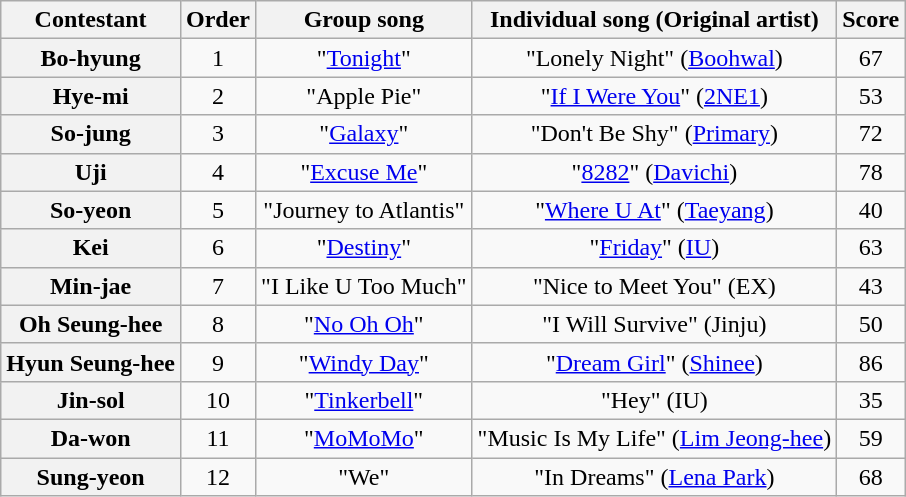<table class="wikitable plainrowheaders" style="text-align:center">
<tr>
<th scope="col">Contestant</th>
<th scope="col">Order</th>
<th scope="col">Group song</th>
<th scope="col">Individual song (Original artist)</th>
<th scope="col">Score</th>
</tr>
<tr>
<th scope="row">Bo-hyung</th>
<td>1</td>
<td>"<a href='#'>Tonight</a>"</td>
<td>"Lonely Night" (<a href='#'>Boohwal</a>)</td>
<td>67</td>
</tr>
<tr>
<th scope="row">Hye-mi</th>
<td>2</td>
<td>"Apple Pie"</td>
<td>"<a href='#'>If I Were You</a>" (<a href='#'>2NE1</a>)</td>
<td>53</td>
</tr>
<tr>
<th scope="row">So-jung</th>
<td>3</td>
<td>"<a href='#'>Galaxy</a>"</td>
<td>"Don't Be Shy" (<a href='#'>Primary</a>)</td>
<td>72</td>
</tr>
<tr>
<th scope="row">Uji</th>
<td>4</td>
<td>"<a href='#'>Excuse Me</a>"</td>
<td>"<a href='#'>8282</a>" (<a href='#'>Davichi</a>)</td>
<td>78</td>
</tr>
<tr>
<th scope="row">So-yeon</th>
<td>5</td>
<td>"Journey to Atlantis"</td>
<td>"<a href='#'>Where U At</a>" (<a href='#'>Taeyang</a>)</td>
<td>40</td>
</tr>
<tr>
<th scope="row">Kei</th>
<td>6</td>
<td>"<a href='#'>Destiny</a>"</td>
<td>"<a href='#'>Friday</a>" (<a href='#'>IU</a>)</td>
<td>63</td>
</tr>
<tr>
<th scope="row">Min-jae</th>
<td>7</td>
<td>"I Like U Too Much"</td>
<td>"Nice to Meet You" (EX)</td>
<td>43</td>
</tr>
<tr>
<th scope="row">Oh Seung-hee</th>
<td>8</td>
<td>"<a href='#'>No Oh Oh</a>"</td>
<td>"I Will Survive" (Jinju)</td>
<td>50</td>
</tr>
<tr>
<th scope="row">Hyun Seung-hee</th>
<td>9</td>
<td>"<a href='#'>Windy Day</a>"</td>
<td>"<a href='#'>Dream Girl</a>" (<a href='#'>Shinee</a>)</td>
<td>86</td>
</tr>
<tr>
<th scope="row">Jin-sol</th>
<td>10</td>
<td>"<a href='#'>Tinkerbell</a>"</td>
<td>"Hey" (IU)</td>
<td>35</td>
</tr>
<tr>
<th scope="row">Da-won</th>
<td>11</td>
<td>"<a href='#'>MoMoMo</a>"</td>
<td>"Music Is My Life" (<a href='#'>Lim Jeong-hee</a>)</td>
<td>59</td>
</tr>
<tr>
<th scope="row">Sung-yeon</th>
<td>12</td>
<td>"We"</td>
<td>"In Dreams" (<a href='#'>Lena Park</a>)</td>
<td>68</td>
</tr>
</table>
